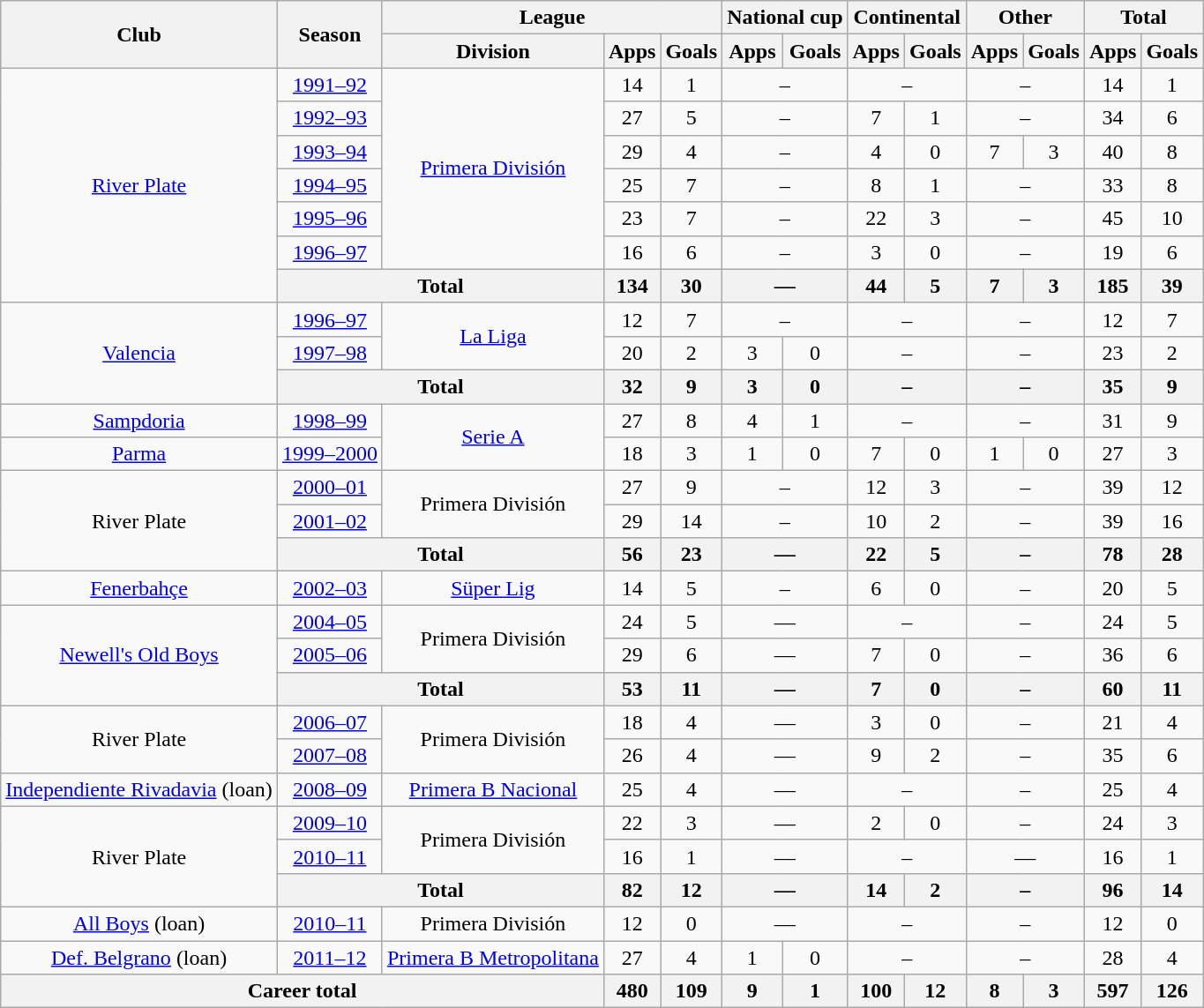<table class="wikitable" style="text-align:center">
<tr>
<th rowspan="2">Club</th>
<th rowspan="2">Season</th>
<th colspan="3">League</th>
<th colspan="2">National cup</th>
<th colspan="2">Continental</th>
<th colspan="2">Other</th>
<th colspan="2">Total</th>
</tr>
<tr>
<th>Division</th>
<th>Apps</th>
<th>Goals</th>
<th>Apps</th>
<th>Goals</th>
<th>Apps</th>
<th>Goals</th>
<th>Apps</th>
<th>Goals</th>
<th>Apps</th>
<th>Goals</th>
</tr>
<tr>
<td rowspan="7"><a href='#'>River Plate</a></td>
<td><a href='#'>1991–92</a></td>
<td rowspan="6"><a href='#'>Primera División</a></td>
<td>14</td>
<td>1</td>
<td colspan="2">–</td>
<td colspan="2">–</td>
<td colspan="2">–</td>
<td>14</td>
<td>1</td>
</tr>
<tr>
<td><a href='#'>1992–93</a></td>
<td>27</td>
<td>5</td>
<td colspan="2">–</td>
<td>7</td>
<td>1</td>
<td colspan="2">–</td>
<td>34</td>
<td>6</td>
</tr>
<tr>
<td><a href='#'>1993–94</a></td>
<td>29</td>
<td>4</td>
<td colspan="2">–</td>
<td>4</td>
<td>0</td>
<td>7</td>
<td>3</td>
<td>40</td>
<td>8</td>
</tr>
<tr>
<td><a href='#'>1994–95</a></td>
<td>25</td>
<td>7</td>
<td colspan="2">–</td>
<td>8</td>
<td>1</td>
<td colspan="2">–</td>
<td>33</td>
<td>8</td>
</tr>
<tr>
<td><a href='#'>1995–96</a></td>
<td>23</td>
<td>7</td>
<td colspan="2">–</td>
<td>22</td>
<td>3</td>
<td colspan="2">–</td>
<td>45</td>
<td>10</td>
</tr>
<tr>
<td><a href='#'>1996–97</a></td>
<td>16</td>
<td>6</td>
<td colspan="2">–</td>
<td>3</td>
<td>0</td>
<td colspan="2">–</td>
<td>19</td>
<td>6</td>
</tr>
<tr>
<th colspan="2">Total</th>
<th>134</th>
<th>30</th>
<th colspan="2">—</th>
<th>44</th>
<th>5</th>
<th>7</th>
<th>3</th>
<th>185</th>
<th>39</th>
</tr>
<tr>
<td rowspan="3"><a href='#'>Valencia</a></td>
<td><a href='#'>1996–97</a></td>
<td rowspan="2"><a href='#'>La Liga</a></td>
<td>12</td>
<td>7</td>
<td colspan="2">–</td>
<td colspan="2">–</td>
<td colspan="2">–</td>
<td>12</td>
<td>7</td>
</tr>
<tr>
<td><a href='#'>1997–98</a></td>
<td>20</td>
<td>2</td>
<td>3</td>
<td>0</td>
<td colspan="2">–</td>
<td colspan="2">–</td>
<td>23</td>
<td>2</td>
</tr>
<tr>
<th colspan="2">Total</th>
<th>32</th>
<th>9</th>
<th>3</th>
<th>0</th>
<th colspan="2">–</th>
<th colspan="2">–</th>
<th>35</th>
<th>9</th>
</tr>
<tr>
<td><a href='#'>Sampdoria</a></td>
<td><a href='#'>1998–99</a></td>
<td rowspan="2"><a href='#'>Serie A</a></td>
<td>27</td>
<td>8</td>
<td>4</td>
<td>1</td>
<td colspan="2">–</td>
<td colspan="2">–</td>
<td>31</td>
<td>9</td>
</tr>
<tr>
<td><a href='#'>Parma</a></td>
<td><a href='#'>1999–2000</a></td>
<td>18</td>
<td>3</td>
<td>1</td>
<td>0</td>
<td>7</td>
<td>0</td>
<td>1</td>
<td>0</td>
<td>27</td>
<td>3</td>
</tr>
<tr>
<td rowspan="3">River Plate</td>
<td><a href='#'>2000–01</a></td>
<td rowspan="2">Primera División</td>
<td>27</td>
<td>9</td>
<td colspan="2">–</td>
<td>12</td>
<td>3</td>
<td colspan="2">–</td>
<td>39</td>
<td>12</td>
</tr>
<tr>
<td><a href='#'>2001–02</a></td>
<td>29</td>
<td>14</td>
<td colspan="2">–</td>
<td>10</td>
<td>2</td>
<td colspan="2">–</td>
<td>39</td>
<td>16</td>
</tr>
<tr>
<th colspan="2">Total</th>
<th>56</th>
<th>23</th>
<th colspan="2">—</th>
<th>22</th>
<th>5</th>
<th colspan="2">–</th>
<th>78</th>
<th>28</th>
</tr>
<tr>
<td><a href='#'>Fenerbahçe</a></td>
<td><a href='#'>2002–03</a></td>
<td><a href='#'>Süper Lig</a></td>
<td>14</td>
<td>5</td>
<td colspan="2">–</td>
<td>6</td>
<td>0</td>
<td colspan="2">–</td>
<td>20</td>
<td>5</td>
</tr>
<tr>
<td rowspan="3"><a href='#'>Newell's Old Boys</a></td>
<td><a href='#'>2004–05</a></td>
<td rowspan="2">Primera División</td>
<td>24</td>
<td>5</td>
<td colspan="2">—</td>
<td colspan="2">–</td>
<td colspan="2">–</td>
<td>24</td>
<td>5</td>
</tr>
<tr>
<td><a href='#'>2005–06</a></td>
<td>29</td>
<td>6</td>
<td colspan="2">—</td>
<td>7</td>
<td>0</td>
<td colspan="2">–</td>
<td>36</td>
<td>6</td>
</tr>
<tr>
<th colspan="2">Total</th>
<th>53</th>
<th>11</th>
<th colspan="2">—</th>
<th>7</th>
<th>0</th>
<th colspan="2">–</th>
<th>60</th>
<th>11</th>
</tr>
<tr>
<td rowspan="2">River Plate</td>
<td><a href='#'>2006–07</a></td>
<td rowspan="2">Primera División</td>
<td>18</td>
<td>4</td>
<td colspan="2">—</td>
<td>3</td>
<td>0</td>
<td colspan="2">–</td>
<td>21</td>
<td>4</td>
</tr>
<tr>
<td><a href='#'>2007–08</a></td>
<td>26</td>
<td>4</td>
<td colspan="2">—</td>
<td>9</td>
<td>2</td>
<td colspan="2">–</td>
<td>35</td>
<td>6</td>
</tr>
<tr>
<td><a href='#'>Independiente Rivadavia</a> (loan)</td>
<td><a href='#'>2008–09</a></td>
<td><a href='#'>Primera B Nacional</a></td>
<td>25</td>
<td>4</td>
<td colspan="2">—</td>
<td colspan="2">–</td>
<td colspan="2">–</td>
<td>25</td>
<td>4</td>
</tr>
<tr>
<td rowspan="3">River Plate</td>
<td><a href='#'>2009–10</a></td>
<td rowspan="2">Primera División</td>
<td>22</td>
<td>3</td>
<td colspan="2">—</td>
<td>2</td>
<td>0</td>
<td colspan="2">–</td>
<td>24</td>
<td>3</td>
</tr>
<tr>
<td><a href='#'>2010–11</a></td>
<td>16</td>
<td>1</td>
<td colspan="2">—</td>
<td colspan="2">–</td>
<td colspan="2">—</td>
<td>16</td>
<td>1</td>
</tr>
<tr>
<th colspan="2">Total</th>
<th>82</th>
<th>12</th>
<th colspan="2">—</th>
<th>14</th>
<th>2</th>
<th colspan="2">–</th>
<th>96</th>
<th>14</th>
</tr>
<tr>
<td><a href='#'>All Boys</a> (loan)</td>
<td><a href='#'>2010–11</a></td>
<td>Primera División</td>
<td>12</td>
<td>0</td>
<td colspan="2">—</td>
<td colspan="2">–</td>
<td colspan="2">–</td>
<td>12</td>
<td>0</td>
</tr>
<tr>
<td><a href='#'>Def. Belgrano</a> (loan)</td>
<td><a href='#'>2011–12</a></td>
<td><a href='#'>Primera B Metropolitana</a></td>
<td>27</td>
<td>4</td>
<td>1</td>
<td>0</td>
<td colspan="2">–</td>
<td colspan="2">–</td>
<td>28</td>
<td>4</td>
</tr>
<tr>
<th colspan="3">Career total</th>
<th>480</th>
<th>109</th>
<th>9</th>
<th>1</th>
<th>100</th>
<th>12</th>
<th>8</th>
<th>3</th>
<th>597</th>
<th>126</th>
</tr>
</table>
